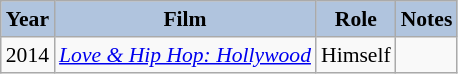<table class="wikitable" style="font-size:90%;">
<tr style="text-align:center;">
<th style="background:#B0C4DE;">Year</th>
<th style="background:#B0C4DE;">Film</th>
<th style="background:#B0C4DE;">Role</th>
<th style="background:#B0C4DE;">Notes</th>
</tr>
<tr>
<td>2014</td>
<td><em><a href='#'>Love & Hip Hop: Hollywood</a></em></td>
<td>Himself</td>
<td></td>
</tr>
</table>
